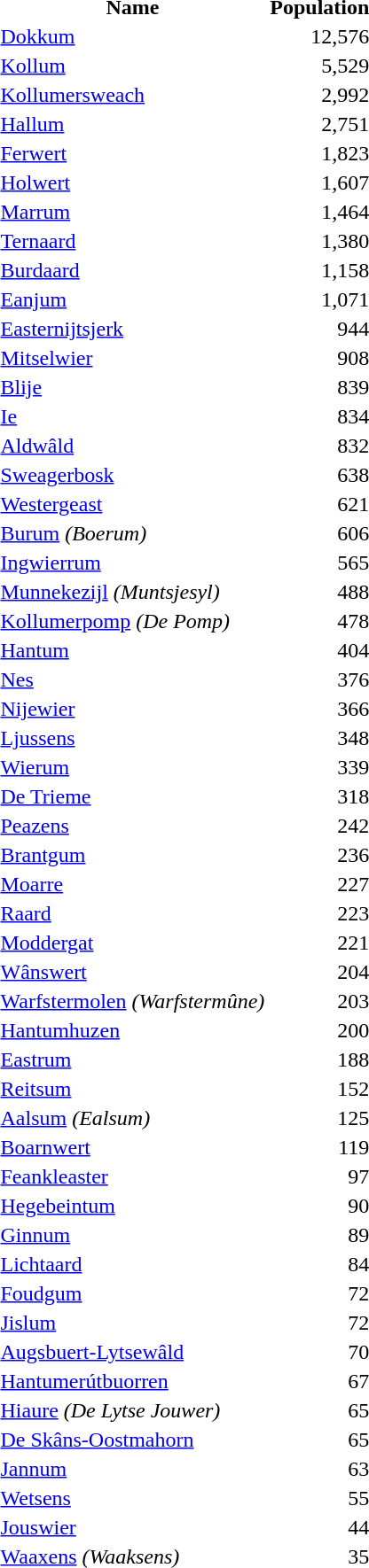<table class="toccolours sortable" style="margin:0 2em 0 2em">
<tr>
<th>Name</th>
<th>Population</th>
</tr>
<tr>
<td><a href='#'>Dokkum</a></td>
<td align="right">12,576</td>
</tr>
<tr>
<td><a href='#'>Kollum</a></td>
<td align="right">5,529</td>
</tr>
<tr>
<td><a href='#'>Kollumersweach</a></td>
<td align="right">2,992</td>
</tr>
<tr>
<td><a href='#'>Hallum</a></td>
<td align="right">2,751</td>
</tr>
<tr>
<td><a href='#'>Ferwert</a></td>
<td align="right">1,823</td>
</tr>
<tr>
<td><a href='#'>Holwert</a></td>
<td align="right">1,607</td>
</tr>
<tr>
<td><a href='#'>Marrum</a></td>
<td align="right">1,464</td>
</tr>
<tr>
<td><a href='#'>Ternaard</a></td>
<td align="right">1,380</td>
</tr>
<tr>
<td><a href='#'>Burdaard</a></td>
<td align="right">1,158</td>
</tr>
<tr>
<td><a href='#'>Eanjum</a></td>
<td align="right">1,071</td>
</tr>
<tr>
<td><a href='#'>Easternijtsjerk</a></td>
<td align="right">944</td>
</tr>
<tr>
<td><a href='#'>Mitselwier</a></td>
<td align="right">908</td>
</tr>
<tr>
<td><a href='#'>Blije</a></td>
<td align="right">839</td>
</tr>
<tr>
<td><a href='#'>Ie</a></td>
<td align="right">834</td>
</tr>
<tr>
<td><a href='#'>Aldwâld</a></td>
<td align="right">832</td>
</tr>
<tr>
<td><a href='#'>Sweagerbosk</a></td>
<td align="right">638</td>
</tr>
<tr>
<td><a href='#'>Westergeast</a></td>
<td align="right">621</td>
</tr>
<tr>
<td><a href='#'>Burum</a> <em>(Boerum)</em></td>
<td align="right">606</td>
</tr>
<tr>
<td><a href='#'>Ingwierrum</a></td>
<td align="right">565</td>
</tr>
<tr>
<td><a href='#'>Munnekezijl</a> <em>(Muntsjesyl)</em></td>
<td align="right">488</td>
</tr>
<tr>
<td><a href='#'>Kollumerpomp</a> <em>(De Pomp)</em></td>
<td align="right">478</td>
</tr>
<tr>
<td><a href='#'>Hantum</a></td>
<td align="right">404</td>
</tr>
<tr>
<td><a href='#'>Nes</a></td>
<td align="right">376</td>
</tr>
<tr>
<td><a href='#'>Nijewier</a></td>
<td align="right">366</td>
</tr>
<tr>
<td><a href='#'>Ljussens</a></td>
<td align="right">348</td>
</tr>
<tr>
<td><a href='#'>Wierum</a></td>
<td align="right">339</td>
</tr>
<tr>
<td><a href='#'>De Trieme</a></td>
<td align="right">318</td>
</tr>
<tr>
<td><a href='#'>Peazens</a></td>
<td align="right">242</td>
</tr>
<tr>
<td><a href='#'>Brantgum</a></td>
<td align="right">236</td>
</tr>
<tr>
<td><a href='#'>Moarre</a></td>
<td align="right">227</td>
</tr>
<tr>
<td><a href='#'>Raard</a></td>
<td align="right">223</td>
</tr>
<tr>
<td><a href='#'>Moddergat</a></td>
<td align="right">221</td>
</tr>
<tr>
<td><a href='#'>Wânswert</a></td>
<td align="right">204</td>
</tr>
<tr>
<td><a href='#'>Warfstermolen</a> <em>(Warfstermûne)</em></td>
<td align="right">203</td>
</tr>
<tr>
<td><a href='#'>Hantumhuzen</a></td>
<td align="right">200</td>
</tr>
<tr>
<td><a href='#'>Eastrum</a></td>
<td align="right">188</td>
</tr>
<tr>
<td><a href='#'>Reitsum</a></td>
<td align="right">152</td>
</tr>
<tr>
<td><a href='#'>Aalsum</a> <em>(Ealsum)</em></td>
<td align="right">125</td>
</tr>
<tr>
<td><a href='#'>Boarnwert</a></td>
<td align="right">119</td>
</tr>
<tr>
<td><a href='#'>Feankleaster</a></td>
<td align="right">97</td>
</tr>
<tr>
<td><a href='#'>Hegebeintum</a></td>
<td align="right">90</td>
</tr>
<tr>
<td><a href='#'>Ginnum</a></td>
<td align="right">89</td>
</tr>
<tr>
<td><a href='#'>Lichtaard</a></td>
<td align="right">84</td>
</tr>
<tr>
<td><a href='#'>Foudgum</a></td>
<td align="right">72</td>
</tr>
<tr>
<td><a href='#'>Jislum</a></td>
<td align="right">72</td>
</tr>
<tr>
<td><a href='#'>Augsbuert-Lytsewâld</a></td>
<td align="right">70</td>
</tr>
<tr>
<td><a href='#'>Hantumerútbuorren</a></td>
<td align="right">67</td>
</tr>
<tr>
<td><a href='#'>Hiaure</a> <em>(De Lytse Jouwer)</em></td>
<td align="right">65</td>
</tr>
<tr>
<td><a href='#'>De Skâns-Oostmahorn</a></td>
<td align="right">65</td>
</tr>
<tr>
<td><a href='#'>Jannum</a></td>
<td align="right">63</td>
</tr>
<tr>
<td><a href='#'>Wetsens</a></td>
<td align="right">55</td>
</tr>
<tr>
<td><a href='#'>Jouswier</a></td>
<td align="right">44</td>
</tr>
<tr>
<td><a href='#'>Waaxens</a> <em>(Waaksens)</em></td>
<td align="right">35</td>
</tr>
</table>
